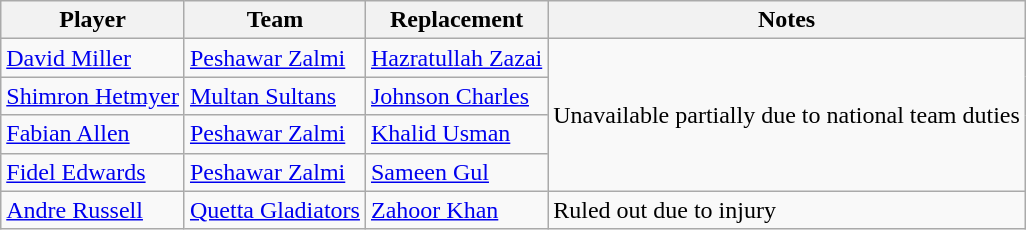<table class="wikitable">
<tr>
<th>Player</th>
<th>Team</th>
<th>Replacement</th>
<th>Notes</th>
</tr>
<tr>
<td><a href='#'>David Miller</a></td>
<td><a href='#'>Peshawar Zalmi</a></td>
<td><a href='#'>Hazratullah Zazai</a></td>
<td rowspan="4">Unavailable partially due to national team duties</td>
</tr>
<tr>
<td><a href='#'>Shimron Hetmyer</a></td>
<td><a href='#'>Multan Sultans</a></td>
<td><a href='#'>Johnson Charles</a></td>
</tr>
<tr>
<td><a href='#'>Fabian Allen</a></td>
<td><a href='#'>Peshawar Zalmi</a></td>
<td><a href='#'>Khalid Usman</a></td>
</tr>
<tr>
<td><a href='#'>Fidel Edwards</a></td>
<td><a href='#'>Peshawar Zalmi</a></td>
<td><a href='#'>Sameen Gul</a></td>
</tr>
<tr>
<td><a href='#'>Andre Russell</a></td>
<td><a href='#'>Quetta Gladiators</a></td>
<td><a href='#'>Zahoor Khan</a></td>
<td>Ruled out due to injury</td>
</tr>
</table>
